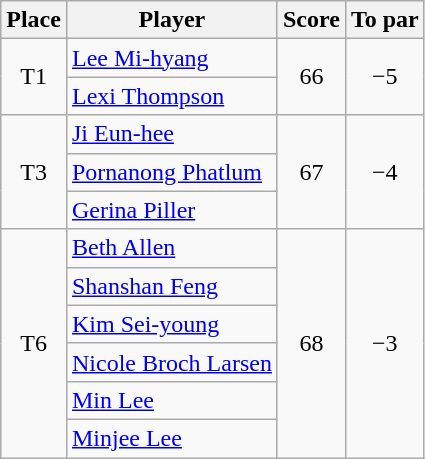<table class="wikitable">
<tr>
<th>Place</th>
<th>Player</th>
<th>Score</th>
<th>To par</th>
</tr>
<tr>
<td rowspan=2 align=center>T1</td>
<td> <a href='#'>Lee Mi-hyang</a></td>
<td rowspan=2 align=center>66</td>
<td rowspan=2 align=center>−5</td>
</tr>
<tr>
<td> <a href='#'>Lexi Thompson</a></td>
</tr>
<tr>
<td rowspan=3 align=center>T3</td>
<td> <a href='#'>Ji Eun-hee</a></td>
<td rowspan=3 align=center>67</td>
<td rowspan=3 align=center>−4</td>
</tr>
<tr>
<td> <a href='#'>Pornanong Phatlum</a></td>
</tr>
<tr>
<td> <a href='#'>Gerina Piller</a></td>
</tr>
<tr>
<td rowspan=6 align=center>T6</td>
<td> <a href='#'>Beth Allen</a></td>
<td rowspan=6 align=center>68</td>
<td rowspan=6 align=center>−3</td>
</tr>
<tr>
<td> <a href='#'>Shanshan Feng</a></td>
</tr>
<tr>
<td> <a href='#'>Kim Sei-young</a></td>
</tr>
<tr>
<td> <a href='#'>Nicole Broch Larsen</a></td>
</tr>
<tr>
<td> <a href='#'>Min Lee</a></td>
</tr>
<tr>
<td> <a href='#'>Minjee Lee</a></td>
</tr>
</table>
